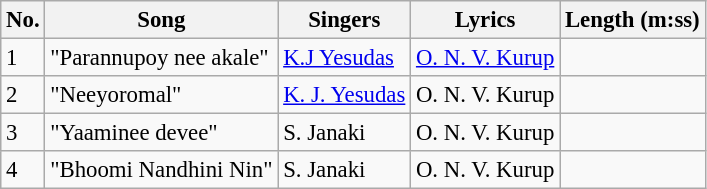<table class="wikitable" style="font-size:95%;">
<tr>
<th>No.</th>
<th>Song</th>
<th>Singers</th>
<th>Lyrics</th>
<th>Length (m:ss)</th>
</tr>
<tr>
<td>1</td>
<td>"Parannupoy nee akale"</td>
<td><a href='#'>K.J Yesudas</a></td>
<td><a href='#'>O. N. V. Kurup</a></td>
<td></td>
</tr>
<tr>
<td>2</td>
<td>"Neeyoromal"</td>
<td><a href='#'>K. J. Yesudas</a></td>
<td>O. N. V. Kurup</td>
<td></td>
</tr>
<tr>
<td>3</td>
<td>"Yaaminee devee"</td>
<td>S. Janaki</td>
<td>O. N. V. Kurup</td>
<td></td>
</tr>
<tr>
<td>4</td>
<td>"Bhoomi Nandhini Nin"</td>
<td>S. Janaki</td>
<td>O. N. V. Kurup</td>
<td></td>
</tr>
</table>
